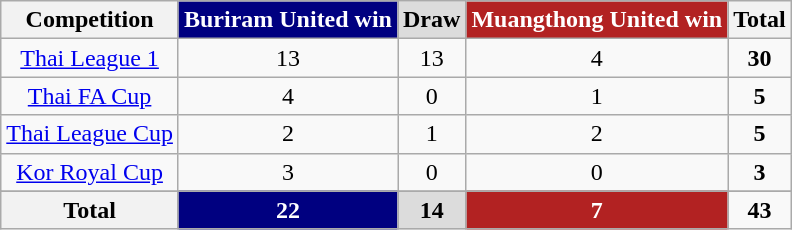<table class="sortable wikitable plainrowheaders" style="text-align:center">
<tr>
<th scope=col>Competition</th>
<th style="text-align:center; color:white; background:navy;">Buriram United win</th>
<th style="text-align:center; background:#dcdcdc;">Draw</th>
<th style="text-align:center; color:white; background:firebrick;">Muangthong United win</th>
<th scope=col>Total</th>
</tr>
<tr>
<td><a href='#'>Thai League 1</a></td>
<td>13</td>
<td>13</td>
<td>4</td>
<td><strong>30</strong></td>
</tr>
<tr>
<td><a href='#'>Thai FA Cup</a></td>
<td>4</td>
<td>0</td>
<td>1</td>
<td><strong>5</strong></td>
</tr>
<tr>
<td><a href='#'>Thai League Cup</a></td>
<td>2</td>
<td>1</td>
<td>2</td>
<td><strong>5</strong></td>
</tr>
<tr>
<td><a href='#'>Kor Royal Cup</a></td>
<td>3</td>
<td>0</td>
<td>0</td>
<td><strong>3</strong></td>
</tr>
<tr>
</tr>
<tr class="sortbottom">
<th scope=row><strong>Total</strong></th>
<td style="text-align:center; color:#fff; background:navy;"><strong>22</strong></td>
<td style="text-align:center; background:#dcdcdc;"><strong>14</strong></td>
<td style="text-align:center; color:#fff; background:firebrick;"><strong>7</strong></td>
<td><strong>43</strong></td>
</tr>
</table>
